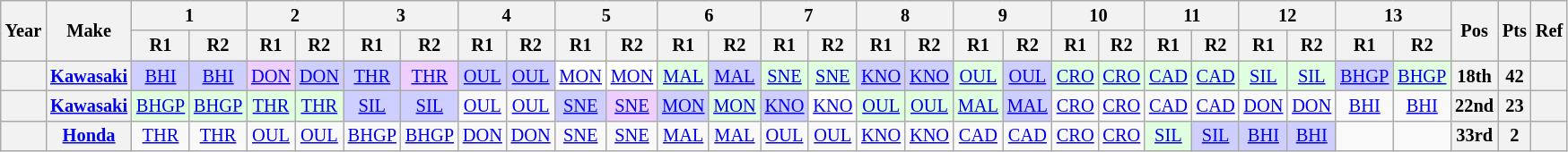<table class="wikitable" style="text-align:center; font-size:85%;">
<tr>
<th rowspan="2">Year</th>
<th rowspan="2">Make</th>
<th colspan="2">1</th>
<th colspan="2">2</th>
<th colspan="2">3</th>
<th colspan="2">4</th>
<th colspan="2">5</th>
<th colspan="2">6</th>
<th colspan="2">7</th>
<th colspan="2">8</th>
<th colspan="2">9</th>
<th colspan="2">10</th>
<th colspan="2">11</th>
<th colspan="2">12</th>
<th colspan="2">13</th>
<th rowspan="2">Pos</th>
<th rowspan="2">Pts</th>
<th rowspan="2">Ref</th>
</tr>
<tr>
<th>R1</th>
<th>R2</th>
<th>R1</th>
<th>R2</th>
<th>R1</th>
<th>R2</th>
<th>R1</th>
<th>R2</th>
<th>R1</th>
<th>R2</th>
<th>R1</th>
<th>R2</th>
<th>R1</th>
<th>R2</th>
<th>R1</th>
<th>R2</th>
<th>R1</th>
<th>R2</th>
<th>R1</th>
<th>R2</th>
<th>R1</th>
<th>R2</th>
<th>R1</th>
<th>R2</th>
<th>R1</th>
<th>R2</th>
</tr>
<tr>
<th></th>
<th><a href='#'>Kawasaki</a></th>
<td style="background:#CFCFFF;"><a href='#'>BHI</a><br></td>
<td style="background:#CFCFFF;"><a href='#'>BHI</a><br></td>
<td style="background:#EFCFFF;"><a href='#'>DON</a><br></td>
<td style="background:#CFCFFF;"><a href='#'>DON</a><br></td>
<td style="background:#CFCFFF;"><a href='#'>THR</a><br></td>
<td style="background:#EFCFFF;"><a href='#'>THR</a><br></td>
<td style="background:#CFCFFF;"><a href='#'>OUL</a><br></td>
<td style="background:#CFCFFF;"><a href='#'>OUL</a><br></td>
<td style="background:#FFFFFF;"><a href='#'>MON</a><br></td>
<td style="background:#FFFFFF;"><a href='#'>MON</a><br></td>
<td style="background:#DFFFDF;"><a href='#'>MAL</a><br></td>
<td style="background:#CFCFFF;"><a href='#'>MAL</a><br></td>
<td style="background:#DFFFDF;"><a href='#'>SNE</a><br></td>
<td style="background:#DFFFDF;"><a href='#'>SNE</a><br></td>
<td style="background:#CFCFFF;"><a href='#'>KNO</a><br></td>
<td style="background:#CFCFFF;"><a href='#'>KNO</a><br></td>
<td style="background:#DFFFDF;"><a href='#'>OUL</a><br></td>
<td style="background:#CFCFFF;"><a href='#'>OUL</a><br></td>
<td style="background:#DFFFDF;"><a href='#'>CRO</a><br></td>
<td style="background:#DFFFDF;"><a href='#'>CRO</a><br></td>
<td style="background:#dfffdf;"><a href='#'>CAD</a><br></td>
<td style="background:#dfffdf;"><a href='#'>CAD</a><br></td>
<td style="background:#dfffdf;"><a href='#'>SIL</a><br></td>
<td style="background:#dfffdf;"><a href='#'>SIL</a><br></td>
<td style="background:#CFCFFF;"><a href='#'>BHGP</a><br></td>
<td style="background:#dfffdf;"><a href='#'>BHGP</a><br></td>
<th>18th</th>
<th>42</th>
<th></th>
</tr>
<tr>
<th></th>
<th><a href='#'>Kawasaki</a></th>
<td style="background:#DFFFDF;"><a href='#'>BHGP</a><br></td>
<td style="background:#DFFFDF;"><a href='#'>BHGP</a><br></td>
<td style="background:#DFFFDF;"><a href='#'>THR</a><br></td>
<td style="background:#DFFFDF;"><a href='#'>THR</a><br></td>
<td style="background:#CFCFFF;"><a href='#'>SIL</a><br></td>
<td style="background:#CFCFFF;"><a href='#'>SIL</a><br></td>
<td><a href='#'>OUL</a></td>
<td><a href='#'>OUL</a></td>
<td style="background:#CFCFFF;"><a href='#'>SNE</a><br></td>
<td style="background:#EFCFFF;"><a href='#'>SNE</a><br></td>
<td style="background:#CFCFFF;"><a href='#'>MON</a><br></td>
<td style="background:#DFFFDF;"><a href='#'>MON</a><br></td>
<td style="background:#CFCFFF;"><a href='#'>KNO</a><br></td>
<td style="background:#FFFFFF;"><a href='#'>KNO</a><br></td>
<td style="background:#DFFFDF;"><a href='#'>OUL</a><br></td>
<td style="background:#DFFFDF;"><a href='#'>OUL</a><br></td>
<td style="background:#DFFFDF;"><a href='#'>MAL</a><br></td>
<td style="background:#CFCFFF;"><a href='#'>MAL</a><br></td>
<td><a href='#'>CRO</a></td>
<td><a href='#'>CRO</a></td>
<td><a href='#'>CAD</a></td>
<td><a href='#'>CAD</a></td>
<td><a href='#'>DON</a></td>
<td><a href='#'>DON</a></td>
<td><a href='#'>BHI</a></td>
<td><a href='#'>BHI</a></td>
<th>22nd</th>
<th>23</th>
<th></th>
</tr>
<tr>
<th></th>
<th><a href='#'>Honda</a></th>
<td><a href='#'>THR</a></td>
<td><a href='#'>THR</a></td>
<td><a href='#'>OUL</a></td>
<td><a href='#'>OUL</a></td>
<td><a href='#'>BHGP</a></td>
<td><a href='#'>BHGP</a></td>
<td><a href='#'>DON</a></td>
<td><a href='#'>DON</a></td>
<td><a href='#'>SNE</a></td>
<td><a href='#'>SNE</a></td>
<td><a href='#'>MAL</a></td>
<td><a href='#'>MAL</a></td>
<td><a href='#'>OUL</a></td>
<td><a href='#'>OUL</a></td>
<td><a href='#'>KNO</a></td>
<td><a href='#'>KNO</a></td>
<td><a href='#'>CAD</a></td>
<td><a href='#'>CAD</a></td>
<td><a href='#'>CRO</a></td>
<td><a href='#'>CRO</a></td>
<td style="background:#DFFFDF;"><a href='#'>SIL</a><br></td>
<td style="background:#CFCFFF;"><a href='#'>SIL</a><br></td>
<td style="background:#CFCFFF;"><a href='#'>BHI</a><br></td>
<td style="background:#CFCFFF;"><a href='#'>BHI</a><br></td>
<td></td>
<td></td>
<th>33rd</th>
<th>2</th>
<th></th>
</tr>
</table>
